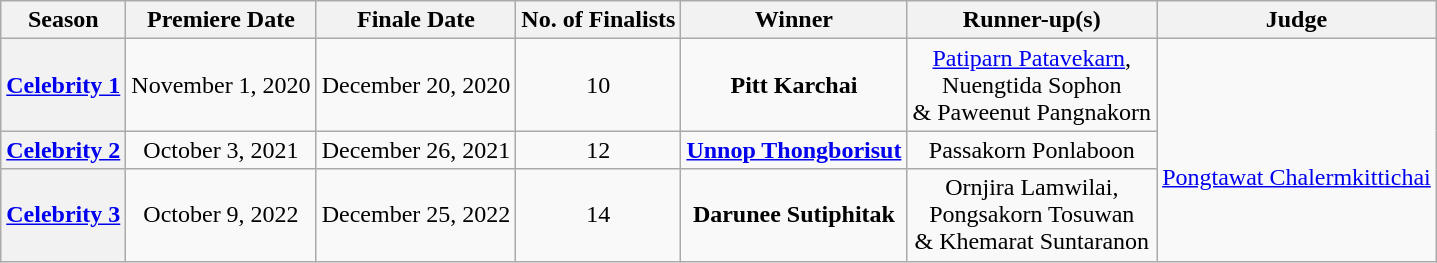<table class="wikitable"  style="text-align:center; font-size:100%;">
<tr>
<th>Season</th>
<th>Premiere Date</th>
<th>Finale Date</th>
<th>No. of Finalists</th>
<th>Winner</th>
<th>Runner-up(s)</th>
<th>Judge</th>
</tr>
<tr>
<th><a href='#'>Celebrity 1</a></th>
<td>November 1, 2020</td>
<td>December 20, 2020</td>
<td>10</td>
<td><strong>Pitt Karchai</strong></td>
<td><a href='#'>Patiparn Patavekarn</a>, <br> Nuengtida Sophon <br> & Paweenut Pangnakorn</td>
<td rowspan="3"><br><br><a href='#'>Pongtawat Chalermkittichai</a></td>
</tr>
<tr>
<th><a href='#'>Celebrity 2</a></th>
<td>October 3, 2021</td>
<td>December 26, 2021</td>
<td>12</td>
<td><strong><a href='#'>Unnop Thongborisut</a> </strong></td>
<td>Passakorn Ponlaboon </td>
</tr>
<tr>
<th><a href='#'>Celebrity 3</a></th>
<td>October 9, 2022</td>
<td>December 25, 2022</td>
<td>14</td>
<td><strong>Darunee Sutiphitak</strong></td>
<td>Ornjira Lamwilai, <br> Pongsakorn Tosuwan <br> & Khemarat Suntaranon</td>
</tr>
</table>
